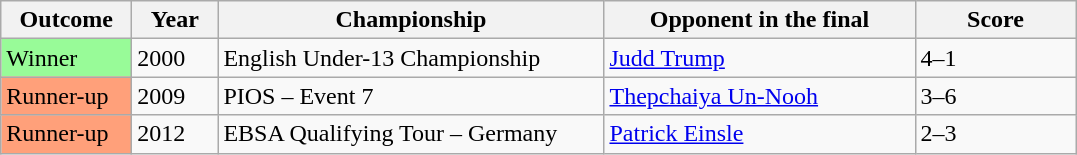<table class="sortable wikitable">
<tr>
<th width="80">Outcome</th>
<th width="50">Year</th>
<th width="250">Championship</th>
<th width="200">Opponent in the final</th>
<th width="100">Score</th>
</tr>
<tr>
<td style="background:#98FB98">Winner</td>
<td>2000</td>
<td>English Under-13 Championship</td>
<td> <a href='#'>Judd Trump</a></td>
<td>4–1</td>
</tr>
<tr>
<td style="background:#ffa07a;">Runner-up</td>
<td>2009</td>
<td>PIOS – Event 7</td>
<td> <a href='#'>Thepchaiya Un-Nooh</a></td>
<td>3–6</td>
</tr>
<tr>
<td style="background:#ffa07a;">Runner-up</td>
<td>2012</td>
<td>EBSA Qualifying Tour – Germany</td>
<td> <a href='#'>Patrick Einsle</a></td>
<td>2–3</td>
</tr>
</table>
